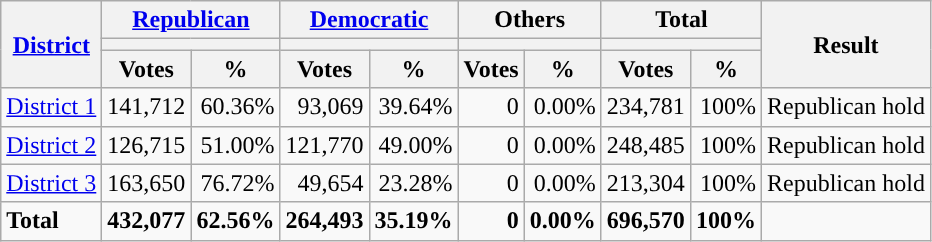<table class="wikitable plainrowheaders sortable" style="font-size:100%; text-align:right;">
<tr>
<th scope=col rowspan=3><a href='#'>District</a></th>
<th scope=col colspan=2><a href='#'>Republican</a></th>
<th scope=col colspan=2><a href='#'>Democratic</a></th>
<th scope=col colspan=2>Others</th>
<th scope=col colspan=2>Total</th>
<th scope=col rowspan=3>Result</th>
</tr>
<tr>
<th scope=col colspan=2 style="background:"></th>
<th scope=col colspan=2 style="background:"></th>
<th scope=col colspan=2></th>
<th scope=col colspan=2></th>
</tr>
<tr>
<th scope=col data-sort-type="number">Votes</th>
<th scope=col data-sort-type="number">%</th>
<th scope=col data-sort-type="number">Votes</th>
<th scope=col data-sort-type="number">%</th>
<th scope=col data-sort-type="number">Votes</th>
<th scope=col data-sort-type="number">%</th>
<th scope=col data-sort-type="number">Votes</th>
<th scope=col data-sort-type="number">%</th>
</tr>
<tr>
<td align=left><a href='#'>District 1</a></td>
<td>141,712</td>
<td>60.36%</td>
<td>93,069</td>
<td>39.64%</td>
<td>0</td>
<td>0.00%</td>
<td>234,781</td>
<td>100%</td>
<td align=left>Republican hold</td>
</tr>
<tr>
<td align=left><a href='#'>District 2</a></td>
<td>126,715</td>
<td>51.00%</td>
<td>121,770</td>
<td>49.00%</td>
<td>0</td>
<td>0.00%</td>
<td>248,485</td>
<td>100%</td>
<td align=left>Republican hold</td>
</tr>
<tr>
<td align=left><a href='#'>District 3</a></td>
<td>163,650</td>
<td>76.72%</td>
<td>49,654</td>
<td>23.28%</td>
<td>0</td>
<td>0.00%</td>
<td>213,304</td>
<td>100%</td>
<td align=left>Republican hold</td>
</tr>
<tr class="sortbottom" style="font-weight:bold">
<td align=left>Total</td>
<td>432,077</td>
<td>62.56%</td>
<td>264,493</td>
<td>35.19%</td>
<td>0</td>
<td>0.00%</td>
<td>696,570</td>
<td>100%</td>
<td></td>
</tr>
</table>
